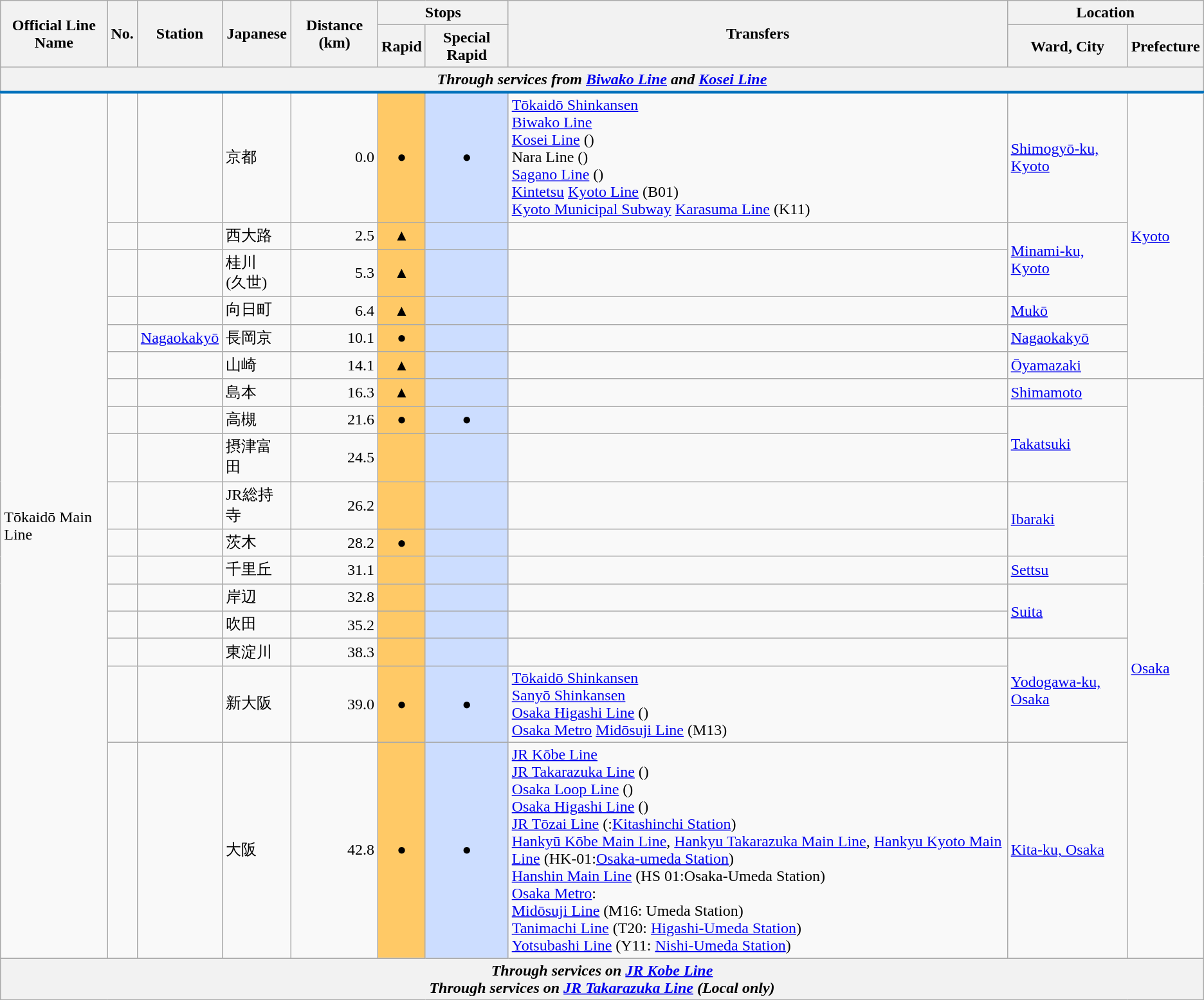<table class="wikitable">
<tr>
<th rowspan="2">Official Line Name</th>
<th rowspan="2">No.</th>
<th rowspan="2">Station</th>
<th rowspan="2">Japanese</th>
<th rowspan="2">Distance (km)</th>
<th colspan="2">Stops</th>
<th rowspan="2">Transfers</th>
<th colspan="2">Location</th>
</tr>
<tr>
<th>Rapid</th>
<th>Special Rapid</th>
<th>Ward, City</th>
<th>Prefecture</th>
</tr>
<tr>
<th colspan="10" style="border-bottom:solid 3px #0072bc;"><em>Through services from <a href='#'>Biwako Line</a> and <a href='#'>Kosei Line</a></em></th>
</tr>
<tr>
<td rowspan="17">Tōkaidō Main Line</td>
<td></td>
<td></td>
<td>京都</td>
<td style="text-align:right">0.0</td>
<td style="background-color:#ffc966;" align="center">●</td>
<td style="background-color:#cdf;" align="center">●</td>
<td> <a href='#'>Tōkaidō Shinkansen</a><br> <a href='#'>Biwako Line</a><br> <a href='#'>Kosei Line</a> ()<br> Nara Line ()<br> <a href='#'>Sagano Line</a> ()<br> <a href='#'>Kintetsu</a> <a href='#'>Kyoto Line</a> (B01)<br>  <a href='#'>Kyoto Municipal Subway</a> <a href='#'>Karasuma Line</a> (K11)</td>
<td><a href='#'>Shimogyō-ku, Kyoto</a></td>
<td rowspan="6"><a href='#'>Kyoto</a></td>
</tr>
<tr>
<td></td>
<td></td>
<td>西大路</td>
<td style="text-align:right">2.5</td>
<td style="background-color:#ffc966;" align="center">▲</td>
<td style="background-color:#cdf;" align="center"></td>
<td></td>
<td rowspan="2"><a href='#'>Minami-ku, Kyoto</a></td>
</tr>
<tr>
<td></td>
<td></td>
<td>桂川<br>(久世)</td>
<td style="text-align:right">5.3</td>
<td style="background-color:#ffc966;" align="center">▲</td>
<td style="background-color:#cdf;" align="center"></td>
<td></td>
</tr>
<tr>
<td></td>
<td></td>
<td>向日町</td>
<td style="text-align:right">6.4</td>
<td style="background-color:#ffc966;" align="center">▲</td>
<td style="background-color:#cdf;" align="center"></td>
<td></td>
<td><a href='#'>Mukō</a></td>
</tr>
<tr>
<td></td>
<td><a href='#'>Nagaokakyō</a></td>
<td>長岡京</td>
<td style="text-align:right">10.1</td>
<td style="background-color:#ffc966;" align="center">●</td>
<td style="background-color:#cdf;" align="center"></td>
<td></td>
<td><a href='#'>Nagaokakyō</a></td>
</tr>
<tr>
<td></td>
<td></td>
<td>山崎</td>
<td style="text-align:right">14.1</td>
<td style="background-color:#ffc966;" align="center">▲</td>
<td style="background-color:#cdf;" align="center"></td>
<td></td>
<td><a href='#'>Ōyamazaki</a></td>
</tr>
<tr>
<td></td>
<td></td>
<td>島本</td>
<td style="text-align:right">16.3</td>
<td style="background-color:#ffc966;" align="center">▲</td>
<td style="background-color:#cdf;" align="center"></td>
<td></td>
<td><a href='#'>Shimamoto</a></td>
<td rowspan="11"><a href='#'>Osaka</a></td>
</tr>
<tr>
<td></td>
<td></td>
<td>高槻</td>
<td style="text-align:right">21.6</td>
<td style="background-color:#ffc966;" align="center">●</td>
<td style="background-color:#cdf;" align="center">●</td>
<td></td>
<td rowspan="2"><a href='#'>Takatsuki</a></td>
</tr>
<tr>
<td></td>
<td></td>
<td>摂津富田</td>
<td style="text-align:right">24.5</td>
<td style="background-color:#ffc966;" align="center"></td>
<td style="background-color:#cdf;" align="center"></td>
<td></td>
</tr>
<tr>
<td></td>
<td></td>
<td>JR総持寺</td>
<td style="text-align:right">26.2</td>
<td style="background-color:#ffc966;" align="center"></td>
<td style="background-color:#cdf;" align="center"></td>
<td></td>
<td rowspan="2"><a href='#'>Ibaraki</a></td>
</tr>
<tr>
<td></td>
<td></td>
<td>茨木</td>
<td style="text-align:right">28.2</td>
<td style="background-color:#ffc966;" align="center">●</td>
<td style="background-color:#cdf;" align="center"></td>
<td></td>
</tr>
<tr>
<td></td>
<td></td>
<td>千里丘</td>
<td style="text-align:right">31.1</td>
<td style="background-color:#ffc966;" align="center"></td>
<td style="background-color:#cdf;" align="center"></td>
<td></td>
<td><a href='#'>Settsu</a></td>
</tr>
<tr>
<td></td>
<td></td>
<td>岸辺</td>
<td style="text-align:right">32.8</td>
<td style="background-color:#ffc966;" align="center"></td>
<td style="background-color:#cdf;" align="center"></td>
<td></td>
<td rowspan="2"><a href='#'>Suita</a></td>
</tr>
<tr>
<td></td>
<td></td>
<td>吹田</td>
<td style="text-align:right">35.2</td>
<td style="background-color:#ffc966;" align="center"></td>
<td style="background-color:#cdf;" align="center"></td>
<td></td>
</tr>
<tr>
<td></td>
<td></td>
<td>東淀川</td>
<td style="text-align:right">38.3</td>
<td style="background-color:#ffc966;" align="center"></td>
<td style="background-color:#cdf;" align="center"></td>
<td></td>
<td rowspan="2"><a href='#'>Yodogawa-ku, Osaka</a></td>
</tr>
<tr>
<td></td>
<td></td>
<td>新大阪</td>
<td style="text-align:right">39.0</td>
<td style="background-color:#ffc966;" align="center">●</td>
<td style="background-color:#cdf;" align="center">●</td>
<td> <a href='#'>Tōkaidō Shinkansen</a><br> <a href='#'>Sanyō Shinkansen</a><br> <a href='#'>Osaka Higashi Line</a> ()<br> <a href='#'>Osaka Metro</a> <a href='#'>Midōsuji Line</a> (M13)</td>
</tr>
<tr>
<td></td>
<td></td>
<td>大阪</td>
<td style="text-align:right">42.8</td>
<td style="background-color:#ffc966;" align="center">●</td>
<td style="background-color:#cdf;" align="center">●</td>
<td> <a href='#'>JR Kōbe Line</a><br>  <a href='#'>JR Takarazuka Line</a> ()<br>  <a href='#'>Osaka Loop Line</a> ()<br>  <a href='#'>Osaka Higashi Line</a> ()<br> <a href='#'>JR Tōzai Line</a> (:<a href='#'>Kitashinchi Station</a>)<br>  <a href='#'>Hankyū Kōbe Main Line</a>,  <a href='#'>Hankyu Takarazuka Main Line</a>,  <a href='#'>Hankyu Kyoto Main Line</a> (HK-01:<a href='#'>Osaka-umeda Station</a>)<br>  <a href='#'>Hanshin Main Line</a> (HS 01:Osaka-Umeda Station)<br>  <a href='#'>Osaka Metro</a>: <br>  <a href='#'>Midōsuji Line</a> (M16: Umeda Station)<br>  <a href='#'>Tanimachi Line</a> (T20: <a href='#'>Higashi-Umeda Station</a>)<br>  <a href='#'>Yotsubashi Line</a> (Y11: <a href='#'>Nishi-Umeda Station</a>)</td>
<td><a href='#'>Kita-ku, Osaka</a></td>
</tr>
<tr style="text-align: center; ">
<th colspan="10"><em>Through services on <a href='#'>JR Kobe Line</a></em><br><em>Through services on <a href='#'>JR Takarazuka Line</a> (Local only)</em></th>
</tr>
</table>
